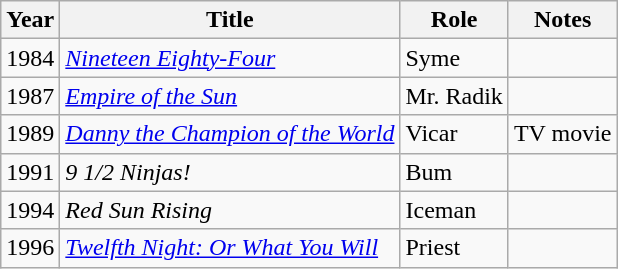<table class="wikitable">
<tr>
<th>Year</th>
<th>Title</th>
<th>Role</th>
<th>Notes</th>
</tr>
<tr>
<td>1984</td>
<td><em><a href='#'>Nineteen Eighty-Four</a></em></td>
<td>Syme</td>
<td></td>
</tr>
<tr>
<td>1987</td>
<td><em><a href='#'>Empire of the Sun</a></em></td>
<td>Mr. Radik</td>
<td></td>
</tr>
<tr>
<td>1989</td>
<td><em><a href='#'>Danny the Champion of the World</a></em></td>
<td>Vicar</td>
<td>TV movie</td>
</tr>
<tr>
<td>1991</td>
<td><em>9 1/2 Ninjas!</em></td>
<td>Bum</td>
<td></td>
</tr>
<tr>
<td>1994</td>
<td><em>Red Sun Rising</em></td>
<td>Iceman</td>
<td></td>
</tr>
<tr>
<td>1996</td>
<td><em><a href='#'>Twelfth Night: Or What You Will</a></em></td>
<td>Priest</td>
<td></td>
</tr>
</table>
